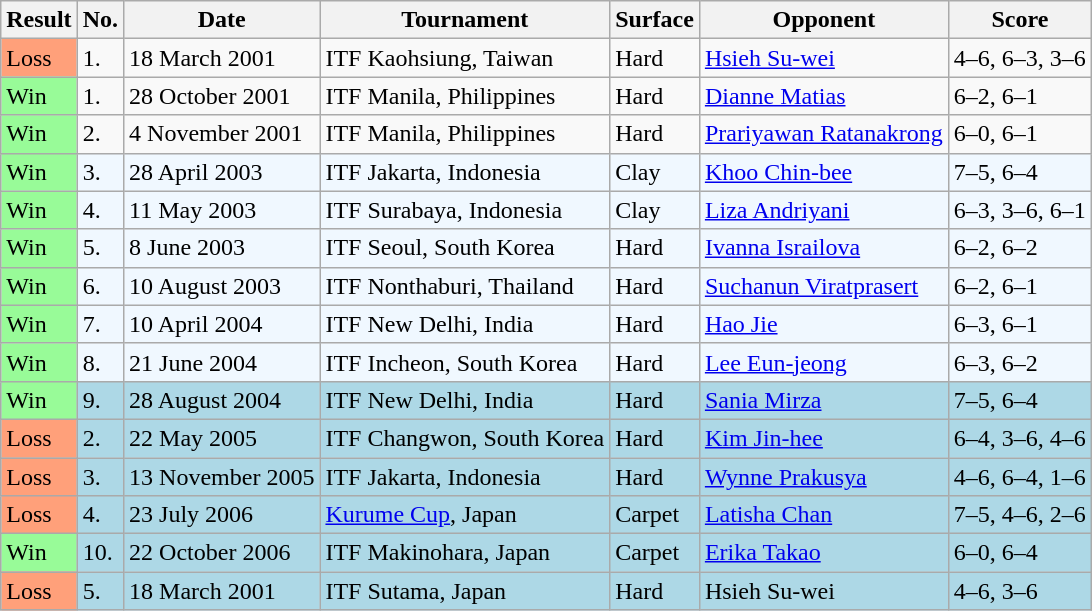<table class="sortable wikitable">
<tr>
<th>Result</th>
<th>No.</th>
<th>Date</th>
<th>Tournament</th>
<th>Surface</th>
<th>Opponent</th>
<th class="unsortable">Score</th>
</tr>
<tr>
<td style="background:#ffa07a;">Loss</td>
<td>1.</td>
<td>18 March 2001</td>
<td>ITF Kaohsiung, Taiwan</td>
<td>Hard</td>
<td> <a href='#'>Hsieh Su-wei</a></td>
<td>4–6, 6–3, 3–6</td>
</tr>
<tr>
<td bgcolor="98FB98">Win</td>
<td>1.</td>
<td>28 October 2001</td>
<td>ITF Manila, Philippines</td>
<td>Hard</td>
<td> <a href='#'>Dianne Matias</a></td>
<td>6–2, 6–1</td>
</tr>
<tr>
<td bgcolor="98FB98">Win</td>
<td>2.</td>
<td>4 November 2001</td>
<td>ITF Manila, Philippines</td>
<td>Hard</td>
<td> <a href='#'>Prariyawan Ratanakrong</a></td>
<td>6–0, 6–1</td>
</tr>
<tr bgcolor=f0f8ff>
<td bgcolor="98FB98">Win</td>
<td>3.</td>
<td>28 April 2003</td>
<td>ITF Jakarta, Indonesia</td>
<td>Clay</td>
<td> <a href='#'>Khoo Chin-bee</a></td>
<td>7–5, 6–4</td>
</tr>
<tr bgcolor="#f0f8ff">
<td bgcolor="98FB98">Win</td>
<td>4.</td>
<td>11 May 2003</td>
<td>ITF Surabaya, Indonesia</td>
<td>Clay</td>
<td> <a href='#'>Liza Andriyani</a></td>
<td>6–3, 3–6, 6–1</td>
</tr>
<tr style="background:#f0f8ff;">
<td bgcolor="98FB98">Win</td>
<td>5.</td>
<td>8 June 2003</td>
<td>ITF Seoul, South Korea</td>
<td>Hard</td>
<td> <a href='#'>Ivanna Israilova</a></td>
<td>6–2, 6–2</td>
</tr>
<tr style="background:#f0f8ff;">
<td bgcolor="98FB98">Win</td>
<td>6.</td>
<td>10 August 2003</td>
<td>ITF Nonthaburi, Thailand</td>
<td>Hard</td>
<td> <a href='#'>Suchanun Viratprasert</a></td>
<td>6–2, 6–1</td>
</tr>
<tr bgcolor="#f0f8ff">
<td bgcolor="98FB98">Win</td>
<td>7.</td>
<td>10 April 2004</td>
<td>ITF New Delhi, India</td>
<td>Hard</td>
<td> <a href='#'>Hao Jie</a></td>
<td>6–3, 6–1</td>
</tr>
<tr bgcolor="#f0f8ff">
<td bgcolor="98FB98">Win</td>
<td>8.</td>
<td>21 June 2004</td>
<td>ITF Incheon, South Korea</td>
<td>Hard</td>
<td> <a href='#'>Lee Eun-jeong</a></td>
<td>6–3, 6–2</td>
</tr>
<tr bgcolor=lightblue>
<td bgcolor="98FB98">Win</td>
<td>9.</td>
<td>28 August 2004</td>
<td>ITF New Delhi, India</td>
<td>Hard</td>
<td> <a href='#'>Sania Mirza</a></td>
<td>7–5, 6–4</td>
</tr>
<tr bgcolor="lightblue">
<td style="background:#ffa07a;">Loss</td>
<td>2.</td>
<td>22 May 2005</td>
<td>ITF Changwon, South Korea</td>
<td>Hard</td>
<td> <a href='#'>Kim Jin-hee</a></td>
<td>6–4, 3–6, 4–6</td>
</tr>
<tr style="background:lightblue;">
<td style="background:#ffa07a;">Loss</td>
<td>3.</td>
<td>13 November 2005</td>
<td>ITF Jakarta, Indonesia</td>
<td>Hard</td>
<td> <a href='#'>Wynne Prakusya</a></td>
<td>4–6, 6–4, 1–6</td>
</tr>
<tr style="background:lightblue;">
<td style="background:#ffa07a;">Loss</td>
<td>4.</td>
<td>23 July 2006</td>
<td><a href='#'>Kurume Cup</a>, Japan</td>
<td>Carpet</td>
<td> <a href='#'>Latisha Chan</a></td>
<td>7–5, 4–6, 2–6</td>
</tr>
<tr style="background:lightblue;">
<td bgcolor="98FB98">Win</td>
<td>10.</td>
<td>22 October 2006</td>
<td>ITF Makinohara, Japan</td>
<td>Carpet</td>
<td> <a href='#'>Erika Takao</a></td>
<td>6–0, 6–4</td>
</tr>
<tr style="background:lightblue;">
<td style="background:#ffa07a;">Loss</td>
<td>5.</td>
<td>18 March 2001</td>
<td>ITF Sutama, Japan</td>
<td>Hard</td>
<td> Hsieh Su-wei</td>
<td>4–6, 3–6</td>
</tr>
</table>
